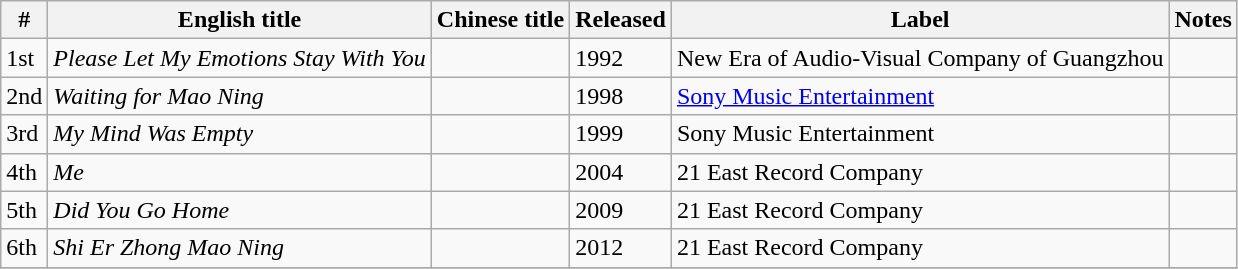<table class="wikitable">
<tr>
<th>#</th>
<th>English title</th>
<th>Chinese title</th>
<th>Released</th>
<th>Label</th>
<th>Notes</th>
</tr>
<tr>
<td>1st</td>
<td><em>Please Let My Emotions Stay With You</em></td>
<td></td>
<td>1992</td>
<td>New Era of Audio-Visual Company of Guangzhou</td>
<td></td>
</tr>
<tr>
<td>2nd</td>
<td><em>Waiting for Mao Ning</em></td>
<td></td>
<td>1998</td>
<td><a href='#'>Sony Music Entertainment</a></td>
<td></td>
</tr>
<tr>
<td>3rd</td>
<td><em>My Mind Was Empty</em></td>
<td></td>
<td>1999</td>
<td>Sony Music Entertainment</td>
<td></td>
</tr>
<tr>
<td>4th</td>
<td><em>Me</em></td>
<td></td>
<td>2004</td>
<td>21 East Record Company</td>
<td></td>
</tr>
<tr>
<td>5th</td>
<td><em>Did You Go Home</em></td>
<td></td>
<td>2009</td>
<td>21 East Record Company</td>
<td></td>
</tr>
<tr>
<td>6th</td>
<td><em>Shi Er Zhong Mao Ning</em></td>
<td></td>
<td>2012</td>
<td>21 East Record Company</td>
<td></td>
</tr>
<tr>
</tr>
</table>
